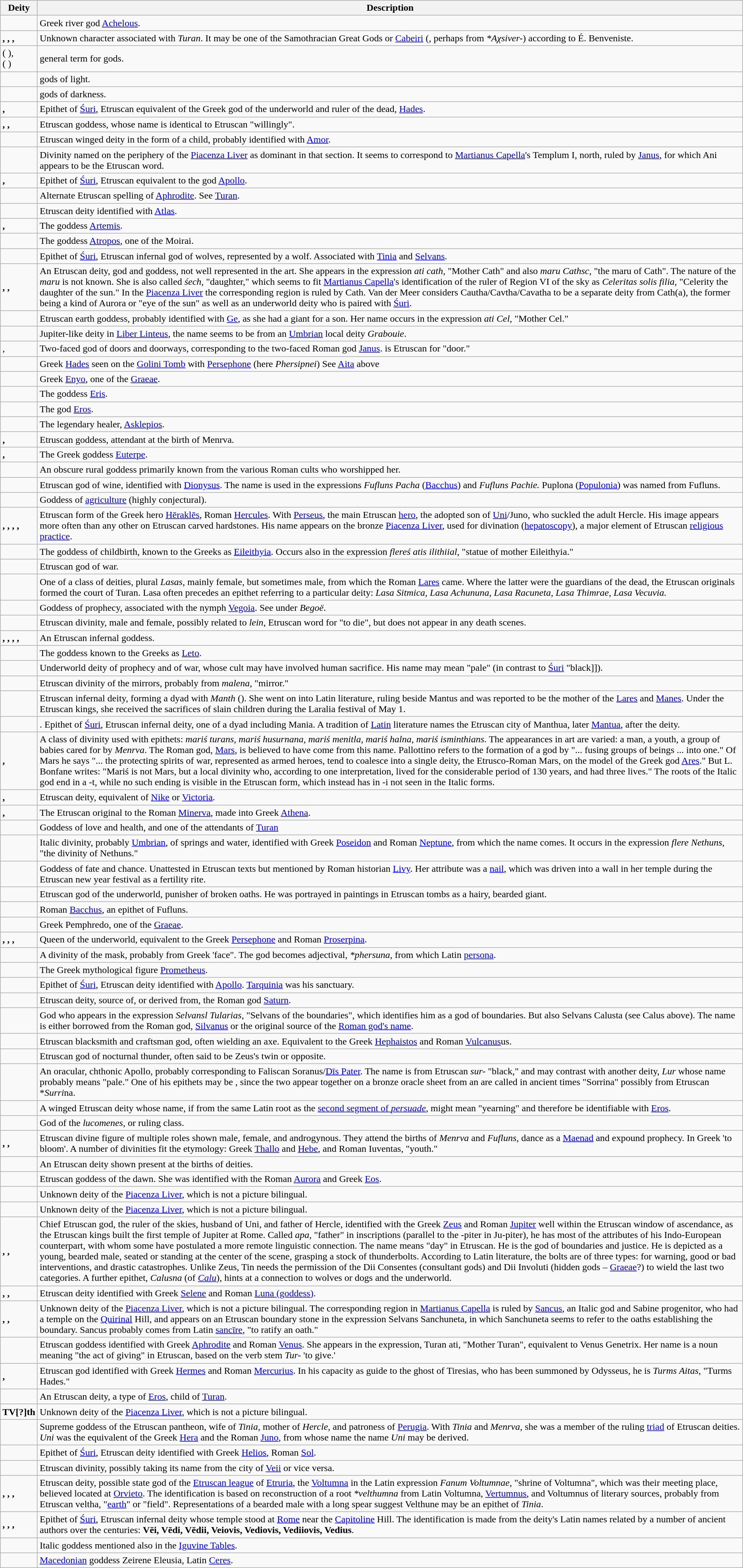<table class = "wikitable">
<tr>
<th>Deity</th>
<th>Description</th>
</tr>
<tr>
<td><strong></strong></td>
<td>Greek river god <a href='#'>Achelous</a>.</td>
</tr>
<tr>
<td><strong>, , , </strong></td>
<td>Unknown character associated with <em>Turan</em>. It may be one of the Samothracian Great Gods or <a href='#'>Cabeiri</a> (, perhaps from <em>*Aχsiver-</em>) according to É. Benveniste.</td>
</tr>
<tr>
<td><strong></strong> ( <strong></strong>),<br><strong></strong> ( <strong></strong>)</td>
<td>general term for gods.</td>
</tr>
<tr>
<td><strong></strong></td>
<td>gods of light.</td>
</tr>
<tr>
<td><strong></strong></td>
<td>gods of darkness.</td>
</tr>
<tr>
<td><strong>, </strong></td>
<td>Epithet of <a href='#'>Śuri</a>, Etruscan equivalent of the Greek god of the underworld and ruler of the dead, <a href='#'>Hades</a>.</td>
</tr>
<tr>
<td><strong>, , </strong></td>
<td>Etruscan goddess, whose name is identical to Etruscan "willingly".</td>
</tr>
<tr>
<td><strong></strong></td>
<td>Etruscan winged deity in the form of a child, probably identified with <a href='#'>Amor</a>.</td>
</tr>
<tr>
<td><strong></strong></td>
<td>Divinity named on the periphery of the <a href='#'>Piacenza Liver</a> as dominant in that section. It seems to correspond to <a href='#'>Martianus Capella</a>'s Templum I, north, ruled by <a href='#'>Janus</a>, for which Ani appears to be the Etruscan word.</td>
</tr>
<tr>
<td><strong>, </strong></td>
<td>Epithet of <a href='#'>Śuri</a>, Etruscan equivalent to the god <a href='#'>Apollo</a>.</td>
</tr>
<tr>
<td><strong></strong></td>
<td>Alternate Etruscan spelling of <a href='#'>Aphrodite</a>. See <a href='#'>Turan</a>.</td>
</tr>
<tr>
<td><strong></strong></td>
<td>Etruscan deity identified with <a href='#'>Atlas</a>.</td>
</tr>
<tr>
<td><strong>, </strong></td>
<td>The goddess <a href='#'>Artemis</a>.</td>
</tr>
<tr>
<td><strong></strong></td>
<td>The goddess <a href='#'>Atropos</a>, one of the Moirai.</td>
</tr>
<tr>
<td><strong></strong></td>
<td>Epithet of <a href='#'>Śuri</a>, Etruscan infernal god of wolves, represented by a wolf. Associated with <a href='#'>Tinia</a> and <a href='#'>Selvans</a>.</td>
</tr>
<tr>
<td><strong>, , </strong></td>
<td>An Etruscan deity, god and goddess, not well represented in the art. She appears in the expression <em>ati cath</em>, "Mother Cath" and also <em>maru Cathsc</em>, "the maru of Cath". The nature of the <em>maru</em> is not known. She is also called <em>śech</em>, "daughter," which seems to fit <a href='#'>Martianus Capella</a>'s identification of the ruler of Region VI of the sky as <em>Celeritas solis filia</em>, "Celerity the daughter of the sun." In the <a href='#'>Piacenza Liver</a> the corresponding region is ruled by Cath. Van der Meer considers Cautha/Cavtha/Cavatha to be a separate deity from Cath(a), the former being a kind of Aurora or "eye of the sun" as well as an underworld deity who is paired with <a href='#'>Śuri</a>.</td>
</tr>
<tr>
<td><strong></strong></td>
<td>Etruscan earth goddess, probably identified with <a href='#'>Ge</a>, as she had a giant for a son. Her name occurs in the expression <em>ati Cel</em>, "Mother Cel."</td>
</tr>
<tr>
<td><strong></strong></td>
<td>Jupiter-like deity in <a href='#'>Liber Linteus</a>, the name seems to be from an <a href='#'>Umbrian</a> local deity <em>Grabouie</em>.</td>
</tr>
<tr>
<td><strong></strong>, </td>
<td>Two-faced god of doors and doorways, corresponding to the two-faced Roman god <a href='#'>Janus</a>. <em></em> is Etruscan for "door."</td>
</tr>
<tr>
<td><strong></strong></td>
<td>Greek <a href='#'>Hades</a> seen on the <a href='#'>Golini Tomb</a> with <a href='#'>Persephone</a> (here <em>Phersipnei</em>) See <a href='#'>Aita</a> above</td>
</tr>
<tr>
<td><strong></strong></td>
<td>Greek <a href='#'>Enyo</a>, one of the <a href='#'>Graeae</a>.</td>
</tr>
<tr>
<td><strong></strong></td>
<td>The goddess <a href='#'>Eris</a>.</td>
</tr>
<tr>
<td><strong></strong></td>
<td>The god <a href='#'>Eros</a>.</td>
</tr>
<tr>
<td><strong></strong></td>
<td>The legendary healer, <a href='#'>Asklepios</a>.</td>
</tr>
<tr>
<td><strong>, </strong></td>
<td>Etruscan goddess, attendant at the birth of Menrva.</td>
</tr>
<tr>
<td><strong>, </strong></td>
<td>The Greek goddess <a href='#'>Euterpe</a>.</td>
</tr>
<tr>
<td><strong></strong></td>
<td>An obscure rural goddess primarily known from the various Roman cults who worshipped her.</td>
</tr>
<tr>
<td><strong></strong></td>
<td>Etruscan god of wine, identified with <a href='#'>Dionysus</a>. The name is used in the expressions <em>Fufluns Pacha</em> (<a href='#'>Bacchus</a>) and <em>Fufluns Pachie.</em> Puplona (<a href='#'>Populonia</a>) was named from Fufluns.</td>
</tr>
<tr>
<td><strong></strong></td>
<td>Goddess of <a href='#'>agriculture</a> (highly conjectural).</td>
</tr>
<tr>
<td><strong>, , , , </strong></td>
<td>Etruscan form of the Greek hero <a href='#'>Hēraklēs</a>, Roman <a href='#'>Hercules</a>. With <a href='#'>Perseus</a>, the main Etruscan <a href='#'>hero</a>, the adopted son of <a href='#'>Uni</a>/Juno, who suckled the adult Hercle. His image appears more often than any other on Etruscan carved hardstones. His name appears on the bronze <a href='#'>Piacenza Liver</a>, used for divination (<a href='#'>hepatoscopy</a>), a major element of Etruscan <a href='#'>religious practice</a>.</td>
</tr>
<tr>
<td><strong></strong></td>
<td>The goddess of childbirth, known to the Greeks as <a href='#'>Eileithyia</a>. Occurs also in the expression <em>flereś atis ilithiial</em>, "statue of mother Eileithyia."</td>
</tr>
<tr>
<td><strong></strong></td>
<td>Etruscan god of war.</td>
</tr>
<tr>
<td><strong></strong></td>
<td>One of a class of deities, plural <em>Lasas</em>, mainly female, but sometimes male, from which the Roman <a href='#'>Lares</a> came. Where the latter were the guardians of the dead, the Etruscan originals formed the court of Turan. Lasa often precedes an epithet referring to a particular deity: <em>Lasa Sitmica, Lasa Achununa, Lasa Racuneta, Lasa Thimrae, Lasa Vecuvia.</em></td>
</tr>
<tr>
<td><strong></strong></td>
<td>Goddess of prophecy, associated with the nymph <a href='#'>Vegoia</a>. See under <em>Begoë</em>.</td>
</tr>
<tr>
<td><strong></strong></td>
<td>Etruscan divinity, male and female, possibly related to <em>lein</em>, Etruscan word for "to die", but does not appear in any death scenes.</td>
</tr>
<tr>
<td><strong>, , , , </strong></td>
<td>An Etruscan infernal goddess.</td>
</tr>
<tr>
<td><strong></strong></td>
<td>The goddess known to the Greeks as <a href='#'>Leto</a>.</td>
</tr>
<tr>
<td><strong></strong></td>
<td>Underworld deity of prophecy and of war, whose cult may have involved human sacrifice. His name may mean "pale" (in contrast to <a href='#'>Śuri</a> "black]]).</td>
</tr>
<tr>
<td><strong></strong></td>
<td>Etruscan divinity of the mirrors, probably from <em>malena</em>, "mirror."</td>
</tr>
<tr>
<td><strong></strong></td>
<td>Etruscan infernal deity, forming a dyad with <em>Manth</em> (). She went on into Latin literature, ruling beside Mantus and was reported to be the mother of the <a href='#'>Lares</a> and <a href='#'>Manes</a>. Under the Etruscan kings, she received the sacrifices of slain children during the Laralia festival of May 1.</td>
</tr>
<tr>
<td><strong></strong></td>
<td>. Epithet of <a href='#'>Śuri</a>, Etruscan infernal deity, one of a dyad including Mania. A tradition of <a href='#'>Latin</a> literature names the Etruscan city of Manthua, later <a href='#'>Mantua</a>, after the deity.</td>
</tr>
<tr>
<td><strong>, </strong></td>
<td>A class of divinity used with epithets: <em>mariś turans, mariś husurnana, mariś menitla, mariś halna, mariś isminthians</em>. The appearances in art are varied: a man, a youth, a group of babies cared for by <em>Menrva</em>. The Roman god, <a href='#'>Mars</a>, is believed to have come from this name. Pallottino refers to the formation of a god by "... fusing groups of beings ... into one." Of Mars he says "... the protecting spirits of war, represented as armed heroes, tend to coalesce into a single deity, the Etrusco-Roman Mars, on the model of the Greek god <a href='#'>Ares</a>." But L. Bonfane writes: "Mariś is not Mars, but a local divinity who, according to one interpretation, lived for the considerable period of 130 years, and had three lives." The roots of the Italic god end in a -t, while no such ending is visible in the Etruscan form, which instead has in -i not seen in the Italic forms.</td>
</tr>
<tr>
<td><strong>, </strong></td>
<td>Etruscan deity, equivalent of <a href='#'>Nike</a> or <a href='#'>Victoria</a>.</td>
</tr>
<tr>
<td><strong>, </strong></td>
<td>The Etruscan original to the Roman <a href='#'>Minerva</a>, made into Greek <a href='#'>Athena</a>.</td>
</tr>
<tr>
<td><strong></strong></td>
<td>Goddess of love and health, and one of the attendants of <a href='#'>Turan</a></td>
</tr>
<tr>
<td><strong></strong></td>
<td>Italic divinity, probably <a href='#'>Umbrian</a>, of springs and water, identified with Greek <a href='#'>Poseidon</a> and Roman <a href='#'>Neptune</a>, from which the name comes. It occurs in the expression <em>flere Nethuns</em>, "the divinity of Nethuns."</td>
</tr>
<tr>
<td><strong></strong></td>
<td>Goddess of fate and chance. Unattested in Etruscan texts but mentioned by Roman historian <a href='#'>Livy</a>. Her attribute was a <a href='#'>nail</a>, which was driven into a wall in her temple during the Etruscan new year festival as a fertility rite.</td>
</tr>
<tr>
<td><strong></strong></td>
<td>Etruscan god of the underworld, punisher of broken oaths. He was portrayed in paintings in Etruscan tombs as a hairy, bearded giant.</td>
</tr>
<tr>
<td><strong></strong></td>
<td>Roman <a href='#'>Bacchus</a>, an epithet of Fufluns.</td>
</tr>
<tr>
<td><strong></strong></td>
<td>Greek Pemphredo, one of the <a href='#'>Graeae</a>.</td>
</tr>
<tr>
<td><strong>, , , </strong></td>
<td>Queen of the underworld, equivalent to the Greek <a href='#'>Persephone</a> and Roman <a href='#'>Proserpina</a>.</td>
</tr>
<tr>
<td><strong></strong></td>
<td>A divinity of the mask, probably from Greek  'face". The god becomes adjectival, <em>*phersuna</em>, from which Latin <a href='#'>persona</a>.</td>
</tr>
<tr>
<td><strong></strong></td>
<td>The Greek mythological figure <a href='#'>Prometheus</a>.</td>
</tr>
<tr>
<td><strong></strong></td>
<td>Epithet of <a href='#'>Śuri</a>, Etruscan deity identified with <a href='#'>Apollo</a>. <a href='#'>Tarquinia</a> was his sanctuary.</td>
</tr>
<tr>
<td><strong></strong></td>
<td>Etruscan deity, source of, or derived from, the Roman god <a href='#'>Saturn</a>.</td>
</tr>
<tr>
<td><strong></strong></td>
<td>God who appears in the expression <em>Selvansl Tularias</em>, "Selvans of the boundaries", which identifies him as a god of boundaries. But also Selvans Calusta (see Calus above). The name is either borrowed from the Roman god, <a href='#'>Silvanus</a> or the original source of the <a href='#'>Roman god's name</a>.</td>
</tr>
<tr>
<td><strong></strong></td>
<td>Etruscan blacksmith and craftsman god, often wielding an axe. Equivalent to the Greek <a href='#'>Hephaistos</a> and Roman <a href='#'>Vulcanus</a>us.</td>
</tr>
<tr>
<td><strong></strong></td>
<td>Etruscan god of nocturnal thunder, often said to be Zeus's twin or opposite.</td>
</tr>
<tr>
<td><strong></strong></td>
<td>An oracular, chthonic Apollo, probably corresponding to Faliscan Soranus/<a href='#'>Dīs Pater</a>. The name is from Etruscan <em>sur-</em> "black," and may contrast with another deity, <em>Lur</em> whose name probably means "pale." One of his epithets may be , since the two appear together on a bronze oracle sheet from an are called in ancient times "Sorrina" possibly from Etruscan *<em>Surri</em>na.</td>
</tr>
<tr>
<td><strong></strong></td>
<td>A winged Etruscan deity whose name, if from the same Latin root as the <a href='#'>second segment of <em>persuade</em></a>, might mean "yearning" and therefore be identifiable with <a href='#'>Eros</a>.</td>
</tr>
<tr>
<td><strong></strong></td>
<td>God of the <em>lucomenes</em>, or ruling class.</td>
</tr>
<tr>
<td><strong>, , </strong></td>
<td>Etruscan divine figure of multiple roles shown male, female, and androgynous. They attend the births of <em>Menrva</em> and <em>Fufluns</em>, dance as a <a href='#'>Maenad</a> and expound prophecy. In Greek  'to bloom'. A number of divinities fit the etymology: Greek <a href='#'>Thallo</a> and <a href='#'>Hebe</a>, and Roman Iuventas, "youth."</td>
</tr>
<tr>
<td><strong></strong></td>
<td>An Etruscan deity shown present at the births of deities.</td>
</tr>
<tr>
<td><strong></strong></td>
<td>Etruscan goddess of the dawn. She was identified with the Roman <a href='#'>Aurora</a> and Greek <a href='#'>Eos</a>.</td>
</tr>
<tr>
<td><strong></strong></td>
<td>Unknown deity of the <a href='#'>Piacenza Liver</a>, which is not a picture bilingual.</td>
</tr>
<tr>
<td><strong></strong></td>
<td>Unknown deity of the <a href='#'>Piacenza Liver</a>, which is not a picture bilingual.</td>
</tr>
<tr>
<td><strong>, , </strong></td>
<td>Chief Etruscan god, the ruler of the skies, husband of Uni, and father of Hercle, identified with the Greek <a href='#'>Zeus</a> and Roman <a href='#'>Jupiter</a> well within the Etruscan window of ascendance, as the Etruscan kings built the first temple of Jupiter at Rome. Called <em>apa</em>, "father" in inscriptions (parallel to the -piter in Ju-piter), he has most of the attributes of his Indo-European counterpart, with whom some have postulated a more remote linguistic connection. The name means "day" in Etruscan. He is the god of boundaries and justice. He is depicted as a young, bearded male, seated or standing at the center of the scene, grasping a stock of thunderbolts. According to Latin literature, the bolts are of three types: for warning, good or bad interventions, and drastic catastrophes. Unlike Zeus, Tin needs the permission of the Dii Consentes (consultant gods) and Dii Involuti (hidden gods – <a href='#'>Graeae</a>?) to wield the last two categories. A further epithet, <em>Calusna</em> (of <em><a href='#'>Calu</a></em>), hints at a connection to wolves or dogs and the underworld.</td>
</tr>
<tr>
<td><strong>, , </strong></td>
<td>Etruscan deity identified with Greek <a href='#'>Selene</a> and Roman <a href='#'>Luna (goddess)</a>.</td>
</tr>
<tr>
<td><strong>, , </strong></td>
<td>Unknown deity of the <a href='#'>Piacenza Liver</a>, which is not a picture bilingual. The corresponding region in <a href='#'>Martianus Capella</a> is ruled by <a href='#'>Sancus</a>, an Italic god and Sabine progenitor, who had a temple on the <a href='#'>Quirinal</a> Hill, and appears on an Etruscan boundary stone in the expression Selvans Sanchuneta, in which Sanchuneta seems to refer to the oaths establishing the boundary. Sancus probably comes from Latin <a href='#'>sancīre</a>, "to ratify an oath."</td>
</tr>
<tr>
<td><strong></strong></td>
<td>Etruscan goddess identified with Greek <a href='#'>Aphrodite</a> and Roman <a href='#'>Venus</a>. She appears in the expression, Turan ati, "Mother Turan", equivalent to Venus Genetrix. Her name is a noun meaning "the act of giving" in Etruscan, based on the verb stem <em>Tur-</em> 'to give.'</td>
</tr>
<tr>
<td><strong>, </strong></td>
<td>Etruscan god identified with Greek <a href='#'>Hermes</a> and Roman <a href='#'>Mercurius</a>. In his capacity as guide to the ghost of Tiresias, who has been summoned by Odysseus, he is <em>Turms Aitas</em>, "Turms Hades."</td>
</tr>
<tr>
<td><strong></strong></td>
<td>An Etruscan deity, a type of <a href='#'>Eros</a>, child of <a href='#'>Turan</a>.</td>
</tr>
<tr>
<td><strong>TV[?]th</strong></td>
<td>Unknown deity of the <a href='#'>Piacenza Liver</a>, which is not a picture bilingual.</td>
</tr>
<tr>
<td><strong></strong></td>
<td>Supreme goddess of the Etruscan pantheon, wife of <em>Tinia</em>, mother of <em>Hercle</em>, and patroness of <a href='#'>Perugia</a>. With <em>Tinia</em> and <em>Menrva</em>, she was a member of the ruling <a href='#'>triad</a> of Etruscan deities. <em>Uni</em> was the equivalent of the Greek <a href='#'>Hera</a> and the Roman <a href='#'>Juno</a>, from whose name the name <em>Uni</em> may be derived.</td>
</tr>
<tr>
<td><strong></strong></td>
<td>Epithet of <a href='#'>Śuri</a>, Etruscan deity identified with Greek <a href='#'>Helios</a>, Roman <a href='#'>Sol</a>.</td>
</tr>
<tr>
<td><strong></strong></td>
<td>Etruscan divinity, possibly taking its name from the city of <a href='#'>Veii</a> or vice versa.</td>
</tr>
<tr>
<td><strong>, , , </strong></td>
<td>Etruscan deity, possible state god of the <a href='#'>Etruscan league</a> of <a href='#'>Etruria</a>, the <a href='#'>Voltumna</a> in the Latin expression <em>Fanum Voltumnae</em>, "shrine of Voltumna", which was their meeting place, believed located at <a href='#'>Orvieto</a>. The identification is based on reconstruction of a root <em>*velthumna</em> from Latin Voltumna, <a href='#'>Vertumnus</a>, and Voltumnus of literary sources, probably from Etruscan veltha, "<a href='#'>earth</a>" or "field". Representations of a bearded male with a long spear suggest Velthune may be an epithet of <em>Tinia</em>.</td>
</tr>
<tr>
<td><strong>, , , </strong></td>
<td>Epithet of <a href='#'>Śuri</a>, Etruscan infernal deity whose temple stood at <a href='#'>Rome</a> near the <a href='#'>Capitoline</a> Hill. The identification is made from the deity's Latin names related by a number of ancient authors over the centuries: <strong>Vēi, Vēdi, Vēdii, Veiovis, Vediovis, Vediiovis, Vedius</strong>.</td>
</tr>
<tr>
<td><strong></strong></td>
<td>Italic goddess mentioned also in the <a href='#'>Iguvine Tables</a>.</td>
</tr>
<tr>
<td><strong></strong></td>
<td><a href='#'>Macedonian</a> goddess Zeirene Eleusia, Latin <a href='#'>Ceres</a>.</td>
</tr>
</table>
